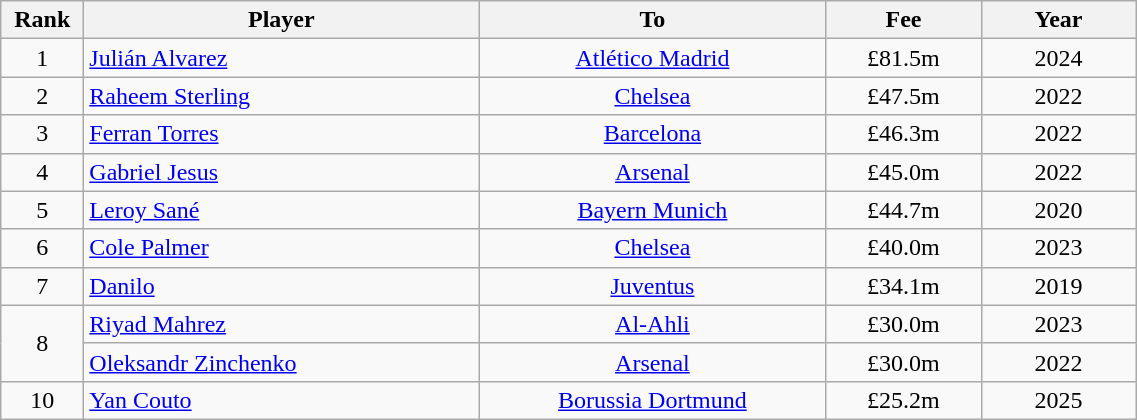<table class="wikitable" style="text-align: center;">
<tr>
<th style="width: 3em;">Rank</th>
<th style="width: 16em;">Player</th>
<th style="width: 14em;">To</th>
<th style="width: 6em;">Fee</th>
<th style="width: 6em;">Year</th>
</tr>
<tr>
<td>1</td>
<td align="left"> <a href='#'>Julián Alvarez</a></td>
<td> <a href='#'>Atlético Madrid</a></td>
<td>£81.5m</td>
<td>2024</td>
</tr>
<tr>
<td>2</td>
<td align="left"> <a href='#'>Raheem Sterling</a></td>
<td> <a href='#'>Chelsea</a></td>
<td>£47.5m</td>
<td>2022</td>
</tr>
<tr>
<td>3</td>
<td align="left"> <a href='#'>Ferran Torres</a></td>
<td> <a href='#'>Barcelona</a></td>
<td>£46.3m</td>
<td>2022</td>
</tr>
<tr>
<td>4</td>
<td align="left"> <a href='#'>Gabriel Jesus</a></td>
<td> <a href='#'>Arsenal</a></td>
<td>£45.0m</td>
<td>2022</td>
</tr>
<tr>
<td>5</td>
<td align="left"> <a href='#'>Leroy Sané</a></td>
<td> <a href='#'>Bayern Munich</a></td>
<td>£44.7m</td>
<td>2020</td>
</tr>
<tr>
<td>6</td>
<td align="left"> <a href='#'>Cole Palmer</a></td>
<td> <a href='#'>Chelsea</a></td>
<td>£40.0m</td>
<td>2023</td>
</tr>
<tr>
<td>7</td>
<td align="left"> <a href='#'>Danilo</a></td>
<td> <a href='#'>Juventus</a></td>
<td>£34.1m</td>
<td>2019</td>
</tr>
<tr>
<td rowspan="2">8</td>
<td align="left"> <a href='#'>Riyad Mahrez</a></td>
<td> <a href='#'>Al-Ahli</a></td>
<td>£30.0m</td>
<td>2023</td>
</tr>
<tr>
<td align="left"> <a href='#'>Oleksandr Zinchenko</a></td>
<td> <a href='#'>Arsenal</a></td>
<td>£30.0m</td>
<td>2022</td>
</tr>
<tr>
<td>10</td>
<td align="left"> <a href='#'>Yan Couto</a></td>
<td> <a href='#'>Borussia Dortmund</a></td>
<td>£25.2m</td>
<td>2025</td>
</tr>
</table>
